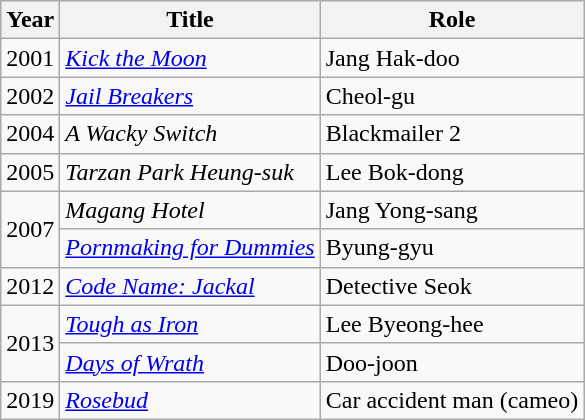<table class="wikitable sortable">
<tr>
<th>Year</th>
<th>Title</th>
<th>Role</th>
</tr>
<tr>
<td>2001</td>
<td><em><a href='#'>Kick the Moon</a></em></td>
<td>Jang Hak-doo</td>
</tr>
<tr>
<td>2002</td>
<td><em><a href='#'>Jail Breakers</a></em></td>
<td>Cheol-gu</td>
</tr>
<tr>
<td>2004</td>
<td><em>A Wacky Switch</em></td>
<td>Blackmailer 2 </td>
</tr>
<tr>
<td>2005</td>
<td><em>Tarzan Park Heung-suk</em></td>
<td>Lee Bok-dong</td>
</tr>
<tr>
<td rowspan=2>2007</td>
<td><em>Magang Hotel</em></td>
<td>Jang Yong-sang</td>
</tr>
<tr>
<td><em><a href='#'>Pornmaking for Dummies</a></em></td>
<td>Byung-gyu</td>
</tr>
<tr>
<td>2012</td>
<td><em><a href='#'>Code Name: Jackal</a></em></td>
<td>Detective Seok</td>
</tr>
<tr>
<td rowspan=2>2013</td>
<td><em><a href='#'>Tough as Iron</a></em></td>
<td>Lee Byeong-hee</td>
</tr>
<tr>
<td><em><a href='#'>Days of Wrath</a></em></td>
<td>Doo-joon</td>
</tr>
<tr>
<td rowspan=1>2019</td>
<td><em><a href='#'>Rosebud</a></em></td>
<td>Car accident man (cameo)</td>
</tr>
</table>
